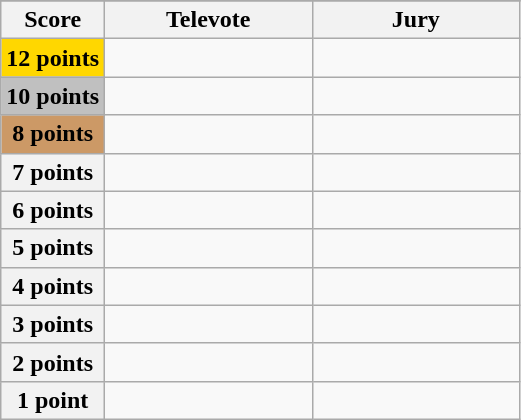<table class="wikitable">
<tr>
</tr>
<tr>
<th scope="col" width="20%">Score</th>
<th scope="col" width="40%">Televote</th>
<th scope="col" width="40%">Jury</th>
</tr>
<tr>
<th scope="row" style="background:gold">12 points</th>
<td></td>
<td></td>
</tr>
<tr>
<th scope="row" style="background:silver">10 points</th>
<td></td>
<td></td>
</tr>
<tr>
<th scope="row" style="background:#CC9966">8 points</th>
<td></td>
<td></td>
</tr>
<tr>
<th scope="row">7 points</th>
<td></td>
<td></td>
</tr>
<tr>
<th scope="row">6 points</th>
<td></td>
<td></td>
</tr>
<tr>
<th scope="row">5 points</th>
<td></td>
<td></td>
</tr>
<tr>
<th scope="row">4 points</th>
<td></td>
<td></td>
</tr>
<tr>
<th scope="row">3 points</th>
<td></td>
<td></td>
</tr>
<tr>
<th scope="row">2 points</th>
<td></td>
<td></td>
</tr>
<tr>
<th scope="row">1 point</th>
<td></td>
<td></td>
</tr>
</table>
